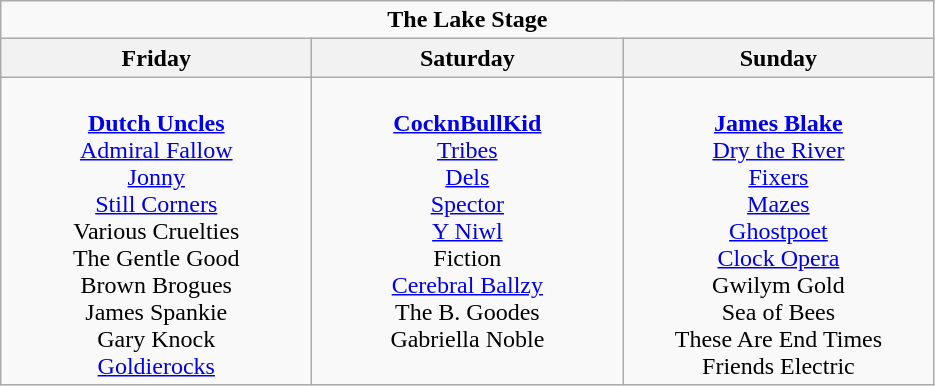<table class="wikitable">
<tr>
<td colspan="3" align="center"><strong>The Lake Stage</strong></td>
</tr>
<tr>
<th>Friday</th>
<th>Saturday</th>
<th>Sunday</th>
</tr>
<tr>
<td valign="top" align="center" width=200><br><strong><a href='#'>Dutch Uncles</a></strong>
<br><a href='#'>Admiral Fallow</a>
<br><a href='#'>Jonny</a>
<br><a href='#'>Still Corners</a>
<br>Various Cruelties
<br>The Gentle Good
<br>Brown Brogues
<br>James Spankie
<br>Gary Knock
<br><a href='#'>Goldierocks</a></td>
<td valign="top" align="center" width=200><br><strong><a href='#'>CocknBullKid</a></strong>
<br><a href='#'>Tribes</a>
<br><a href='#'>Dels</a>
<br><a href='#'>Spector</a>
<br><a href='#'>Y Niwl</a>
<br>Fiction
<br><a href='#'>Cerebral Ballzy</a>
<br>The B. Goodes
<br>Gabriella Noble</td>
<td valign="top" align="center" width=200><br><strong><a href='#'>James Blake</a></strong>
<br><a href='#'>Dry the River</a>
<br><a href='#'>Fixers</a>
<br><a href='#'>Mazes</a>
<br><a href='#'>Ghostpoet</a>
<br><a href='#'>Clock Opera</a>
<br>Gwilym Gold
<br>Sea of Bees
<br>These Are End Times
<br>Friends Electric</td>
</tr>
</table>
